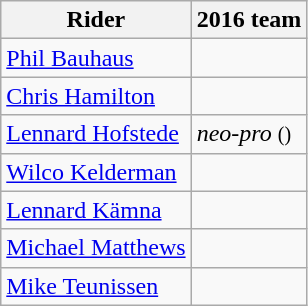<table class="wikitable">
<tr>
<th>Rider</th>
<th>2016 team</th>
</tr>
<tr>
<td><a href='#'>Phil Bauhaus</a></td>
<td></td>
</tr>
<tr>
<td><a href='#'>Chris Hamilton</a></td>
<td></td>
</tr>
<tr>
<td><a href='#'>Lennard Hofstede</a></td>
<td><em>neo-pro</em> <small>()</small></td>
</tr>
<tr>
<td><a href='#'>Wilco Kelderman</a></td>
<td></td>
</tr>
<tr>
<td><a href='#'>Lennard Kämna</a></td>
<td></td>
</tr>
<tr>
<td><a href='#'>Michael Matthews</a></td>
<td></td>
</tr>
<tr>
<td><a href='#'>Mike Teunissen</a></td>
<td></td>
</tr>
</table>
